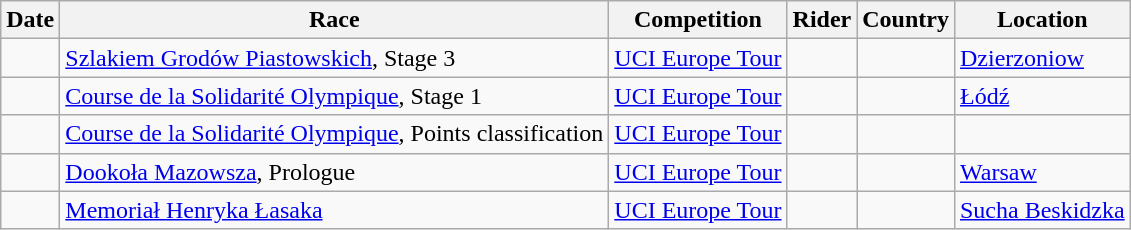<table class="wikitable sortable">
<tr>
<th>Date</th>
<th>Race</th>
<th>Competition</th>
<th>Rider</th>
<th>Country</th>
<th>Location</th>
</tr>
<tr>
<td></td>
<td><a href='#'>Szlakiem Grodów Piastowskich</a>, Stage 3</td>
<td><a href='#'>UCI Europe Tour</a></td>
<td></td>
<td></td>
<td><a href='#'>Dzierzoniow</a></td>
</tr>
<tr>
<td></td>
<td><a href='#'>Course de la Solidarité Olympique</a>, Stage 1</td>
<td><a href='#'>UCI Europe Tour</a></td>
<td></td>
<td></td>
<td><a href='#'>Łódź</a></td>
</tr>
<tr>
<td></td>
<td><a href='#'>Course de la Solidarité Olympique</a>, Points classification</td>
<td><a href='#'>UCI Europe Tour</a></td>
<td></td>
<td></td>
<td></td>
</tr>
<tr>
<td></td>
<td><a href='#'>Dookoła Mazowsza</a>, Prologue</td>
<td><a href='#'>UCI Europe Tour</a></td>
<td></td>
<td></td>
<td><a href='#'>Warsaw</a></td>
</tr>
<tr>
<td></td>
<td><a href='#'>Memoriał Henryka Łasaka</a></td>
<td><a href='#'>UCI Europe Tour</a></td>
<td></td>
<td></td>
<td><a href='#'>Sucha Beskidzka</a></td>
</tr>
</table>
